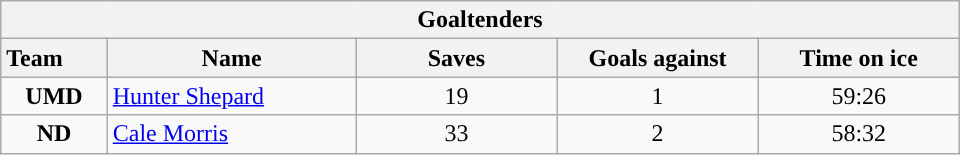<table class="wikitable" style="width:40em; text-align:right;">
<tr>
<th colspan=5>Goaltenders</th>
</tr>
<tr>
<th style="width:4em; text-align:left;">Team</th>
<th style="width:10em;">Name</th>
<th style="width:8em;">Saves</th>
<th style="width:8em;">Goals against</th>
<th style="width:8em;">Time on ice</th>
</tr>
<tr>
<td align=center><strong>UMD</strong></td>
<td style="text-align:left;"><a href='#'>Hunter Shepard</a></td>
<td align=center>19</td>
<td align=center>1</td>
<td align=center>59:26</td>
</tr>
<tr>
<td align=center><strong>ND</strong></td>
<td style="text-align:left;"><a href='#'>Cale Morris</a></td>
<td align=center>33</td>
<td align=center>2</td>
<td align=center>58:32</td>
</tr>
</table>
